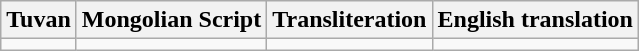<table class="wikitable" style="text-align:center;">
<tr>
<th>Tuvan</th>
<th>Mongolian Script</th>
<th>Transliteration</th>
<th>English translation</th>
</tr>
<tr style="vertical-align:top; white-space:nowrap;">
<td></td>
<td></td>
<td></td>
<td></td>
</tr>
</table>
